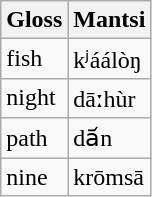<table class="wikitable sortable">
<tr>
<th>Gloss</th>
<th>Mantsi</th>
</tr>
<tr>
<td>fish</td>
<td>kʲáálòŋ</td>
</tr>
<tr>
<td>night</td>
<td>dāːhùr</td>
</tr>
<tr>
<td>path</td>
<td>da᷄n</td>
</tr>
<tr>
<td>nine</td>
<td>krōmsā</td>
</tr>
</table>
